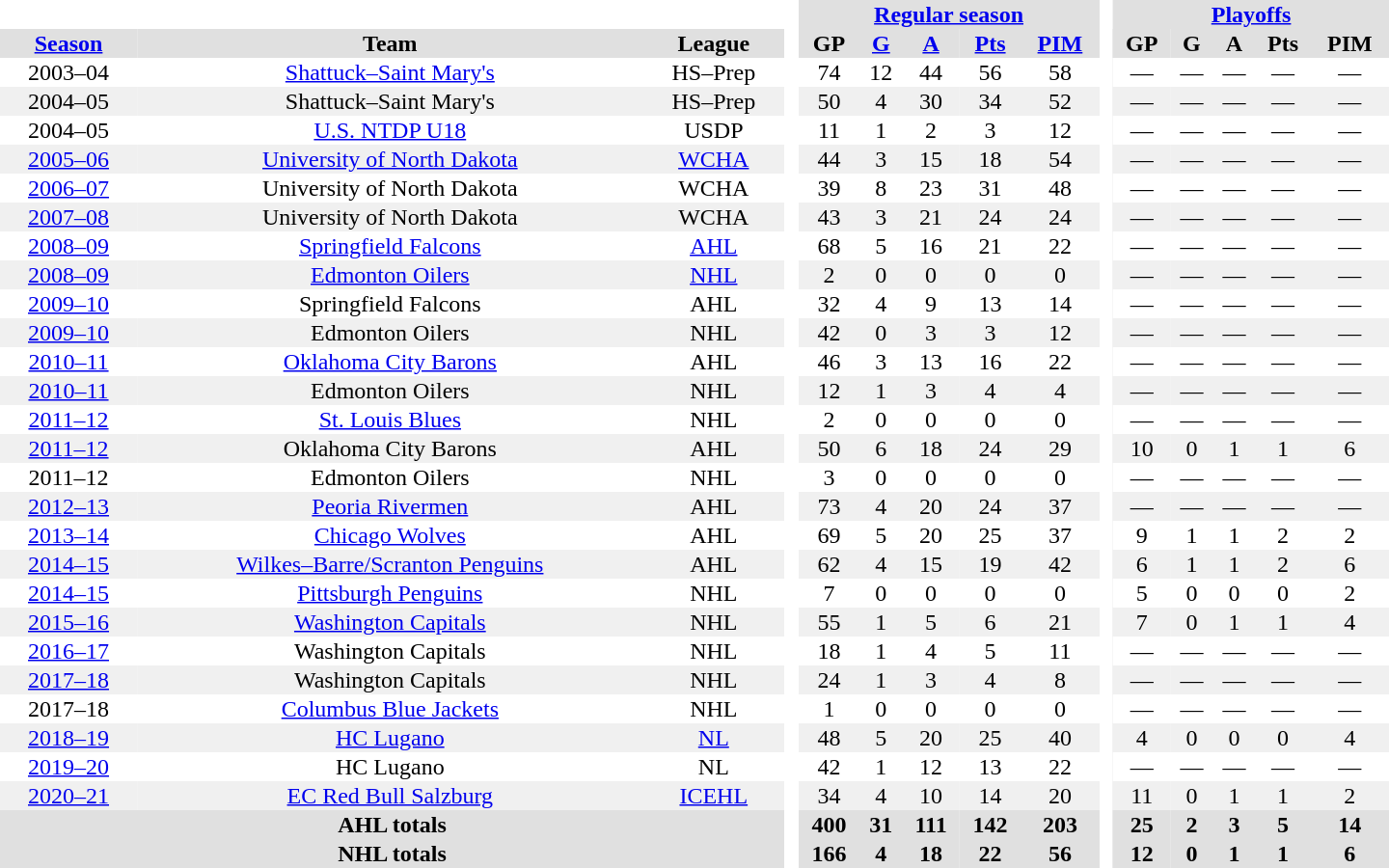<table border="0" cellpadding="1" cellspacing="0" style="text-align:center; width:60em">
<tr bgcolor="#e0e0e0">
<th colspan="3" bgcolor="#ffffff"> </th>
<th rowspan="100" bgcolor="#ffffff"> </th>
<th colspan="5"><a href='#'>Regular season</a></th>
<th rowspan="100" bgcolor="#ffffff"> </th>
<th colspan="5"><a href='#'>Playoffs</a></th>
</tr>
<tr bgcolor="#e0e0e0">
<th><a href='#'>Season</a></th>
<th>Team</th>
<th>League</th>
<th>GP</th>
<th><a href='#'>G</a></th>
<th><a href='#'>A</a></th>
<th><a href='#'>Pts</a></th>
<th><a href='#'>PIM</a></th>
<th>GP</th>
<th>G</th>
<th>A</th>
<th>Pts</th>
<th>PIM</th>
</tr>
<tr>
<td>2003–04</td>
<td><a href='#'>Shattuck–Saint Mary's</a></td>
<td>HS–Prep</td>
<td>74</td>
<td>12</td>
<td>44</td>
<td>56</td>
<td>58</td>
<td>—</td>
<td>—</td>
<td>—</td>
<td>—</td>
<td>—</td>
</tr>
<tr bgcolor="#f0f0f0">
<td>2004–05</td>
<td>Shattuck–Saint Mary's</td>
<td>HS–Prep</td>
<td>50</td>
<td>4</td>
<td>30</td>
<td>34</td>
<td>52</td>
<td>—</td>
<td>—</td>
<td>—</td>
<td>—</td>
<td>—</td>
</tr>
<tr>
<td>2004–05</td>
<td><a href='#'>U.S. NTDP U18</a></td>
<td>USDP</td>
<td>11</td>
<td>1</td>
<td>2</td>
<td>3</td>
<td>12</td>
<td>—</td>
<td>—</td>
<td>—</td>
<td>—</td>
<td>—</td>
</tr>
<tr bgcolor="#f0f0f0">
<td><a href='#'>2005–06</a></td>
<td><a href='#'>University of North Dakota</a></td>
<td><a href='#'>WCHA</a></td>
<td>44</td>
<td>3</td>
<td>15</td>
<td>18</td>
<td>54</td>
<td>—</td>
<td>—</td>
<td>—</td>
<td>—</td>
<td>—</td>
</tr>
<tr>
<td><a href='#'>2006–07</a></td>
<td>University of North Dakota</td>
<td>WCHA</td>
<td>39</td>
<td>8</td>
<td>23</td>
<td>31</td>
<td>48</td>
<td>—</td>
<td>—</td>
<td>—</td>
<td>—</td>
<td>—</td>
</tr>
<tr bgcolor="#f0f0f0">
<td><a href='#'>2007–08</a></td>
<td>University of North Dakota</td>
<td>WCHA</td>
<td>43</td>
<td>3</td>
<td>21</td>
<td>24</td>
<td>24</td>
<td>—</td>
<td>—</td>
<td>—</td>
<td>—</td>
<td>—</td>
</tr>
<tr>
<td><a href='#'>2008–09</a></td>
<td><a href='#'>Springfield Falcons</a></td>
<td><a href='#'>AHL</a></td>
<td>68</td>
<td>5</td>
<td>16</td>
<td>21</td>
<td>22</td>
<td>—</td>
<td>—</td>
<td>—</td>
<td>—</td>
<td>—</td>
</tr>
<tr bgcolor="#f0f0f0">
<td><a href='#'>2008–09</a></td>
<td><a href='#'>Edmonton Oilers</a></td>
<td><a href='#'>NHL</a></td>
<td>2</td>
<td>0</td>
<td>0</td>
<td>0</td>
<td>0</td>
<td>—</td>
<td>—</td>
<td>—</td>
<td>—</td>
<td>—</td>
</tr>
<tr>
<td><a href='#'>2009–10</a></td>
<td>Springfield Falcons</td>
<td>AHL</td>
<td>32</td>
<td>4</td>
<td>9</td>
<td>13</td>
<td>14</td>
<td>—</td>
<td>—</td>
<td>—</td>
<td>—</td>
<td>—</td>
</tr>
<tr bgcolor="#f0f0f0">
<td><a href='#'>2009–10</a></td>
<td>Edmonton Oilers</td>
<td>NHL</td>
<td>42</td>
<td>0</td>
<td>3</td>
<td>3</td>
<td>12</td>
<td>—</td>
<td>—</td>
<td>—</td>
<td>—</td>
<td>—</td>
</tr>
<tr>
<td><a href='#'>2010–11</a></td>
<td><a href='#'>Oklahoma City Barons</a></td>
<td>AHL</td>
<td>46</td>
<td>3</td>
<td>13</td>
<td>16</td>
<td>22</td>
<td>—</td>
<td>—</td>
<td>—</td>
<td>—</td>
<td>—</td>
</tr>
<tr bgcolor="#f0f0f0">
<td><a href='#'>2010–11</a></td>
<td>Edmonton Oilers</td>
<td>NHL</td>
<td>12</td>
<td>1</td>
<td>3</td>
<td>4</td>
<td>4</td>
<td>—</td>
<td>—</td>
<td>—</td>
<td>—</td>
<td>—</td>
</tr>
<tr>
<td><a href='#'>2011–12</a></td>
<td><a href='#'>St. Louis Blues</a></td>
<td>NHL</td>
<td>2</td>
<td>0</td>
<td>0</td>
<td>0</td>
<td>0</td>
<td>—</td>
<td>—</td>
<td>—</td>
<td>—</td>
<td>—</td>
</tr>
<tr bgcolor="#f0f0f0">
<td><a href='#'>2011–12</a></td>
<td>Oklahoma City Barons</td>
<td>AHL</td>
<td>50</td>
<td>6</td>
<td>18</td>
<td>24</td>
<td>29</td>
<td>10</td>
<td>0</td>
<td>1</td>
<td>1</td>
<td>6</td>
</tr>
<tr>
<td>2011–12</td>
<td>Edmonton Oilers</td>
<td>NHL</td>
<td>3</td>
<td>0</td>
<td>0</td>
<td>0</td>
<td>0</td>
<td>—</td>
<td>—</td>
<td>—</td>
<td>—</td>
<td>—</td>
</tr>
<tr bgcolor="#f0f0f0">
<td><a href='#'>2012–13</a></td>
<td><a href='#'>Peoria Rivermen</a></td>
<td>AHL</td>
<td>73</td>
<td>4</td>
<td>20</td>
<td>24</td>
<td>37</td>
<td>—</td>
<td>—</td>
<td>—</td>
<td>—</td>
<td>—</td>
</tr>
<tr>
<td><a href='#'>2013–14</a></td>
<td><a href='#'>Chicago Wolves</a></td>
<td>AHL</td>
<td>69</td>
<td>5</td>
<td>20</td>
<td>25</td>
<td>37</td>
<td>9</td>
<td>1</td>
<td>1</td>
<td>2</td>
<td>2</td>
</tr>
<tr bgcolor="#f0f0f0">
<td><a href='#'>2014–15</a></td>
<td><a href='#'>Wilkes–Barre/Scranton Penguins</a></td>
<td>AHL</td>
<td>62</td>
<td>4</td>
<td>15</td>
<td>19</td>
<td>42</td>
<td>6</td>
<td>1</td>
<td>1</td>
<td>2</td>
<td>6</td>
</tr>
<tr>
<td><a href='#'>2014–15</a></td>
<td><a href='#'>Pittsburgh Penguins</a></td>
<td>NHL</td>
<td>7</td>
<td>0</td>
<td>0</td>
<td>0</td>
<td>0</td>
<td>5</td>
<td>0</td>
<td>0</td>
<td>0</td>
<td>2</td>
</tr>
<tr bgcolor="#f0f0f0">
<td><a href='#'>2015–16</a></td>
<td><a href='#'>Washington Capitals</a></td>
<td>NHL</td>
<td>55</td>
<td>1</td>
<td>5</td>
<td>6</td>
<td>21</td>
<td>7</td>
<td>0</td>
<td>1</td>
<td>1</td>
<td>4</td>
</tr>
<tr>
<td><a href='#'>2016–17</a></td>
<td>Washington Capitals</td>
<td>NHL</td>
<td>18</td>
<td>1</td>
<td>4</td>
<td>5</td>
<td>11</td>
<td>—</td>
<td>—</td>
<td>—</td>
<td>—</td>
<td>—</td>
</tr>
<tr bgcolor="#f0f0f0">
<td><a href='#'>2017–18</a></td>
<td>Washington Capitals</td>
<td>NHL</td>
<td>24</td>
<td>1</td>
<td>3</td>
<td>4</td>
<td>8</td>
<td>—</td>
<td>—</td>
<td>—</td>
<td>—</td>
<td>—</td>
</tr>
<tr>
<td>2017–18</td>
<td><a href='#'>Columbus Blue Jackets</a></td>
<td>NHL</td>
<td>1</td>
<td>0</td>
<td>0</td>
<td>0</td>
<td>0</td>
<td>—</td>
<td>—</td>
<td>—</td>
<td>—</td>
<td>—</td>
</tr>
<tr bgcolor="#f0f0f0">
<td><a href='#'>2018–19</a></td>
<td><a href='#'>HC Lugano</a></td>
<td><a href='#'>NL</a></td>
<td>48</td>
<td>5</td>
<td>20</td>
<td>25</td>
<td>40</td>
<td>4</td>
<td>0</td>
<td>0</td>
<td>0</td>
<td>4</td>
</tr>
<tr>
<td><a href='#'>2019–20</a></td>
<td>HC Lugano</td>
<td>NL</td>
<td>42</td>
<td>1</td>
<td>12</td>
<td>13</td>
<td>22</td>
<td>—</td>
<td>—</td>
<td>—</td>
<td>—</td>
<td>—</td>
</tr>
<tr bgcolor="#f0f0f0">
<td><a href='#'>2020–21</a></td>
<td><a href='#'>EC Red Bull Salzburg</a></td>
<td><a href='#'>ICEHL</a></td>
<td>34</td>
<td>4</td>
<td>10</td>
<td>14</td>
<td>20</td>
<td>11</td>
<td>0</td>
<td>1</td>
<td>1</td>
<td>2</td>
</tr>
<tr bgcolor="#e0e0e0">
<th colspan="3">AHL totals</th>
<th>400</th>
<th>31</th>
<th>111</th>
<th>142</th>
<th>203</th>
<th>25</th>
<th>2</th>
<th>3</th>
<th>5</th>
<th>14</th>
</tr>
<tr bgcolor="#e0e0e0">
<th colspan="3">NHL totals</th>
<th>166</th>
<th>4</th>
<th>18</th>
<th>22</th>
<th>56</th>
<th>12</th>
<th>0</th>
<th>1</th>
<th>1</th>
<th>6</th>
</tr>
</table>
